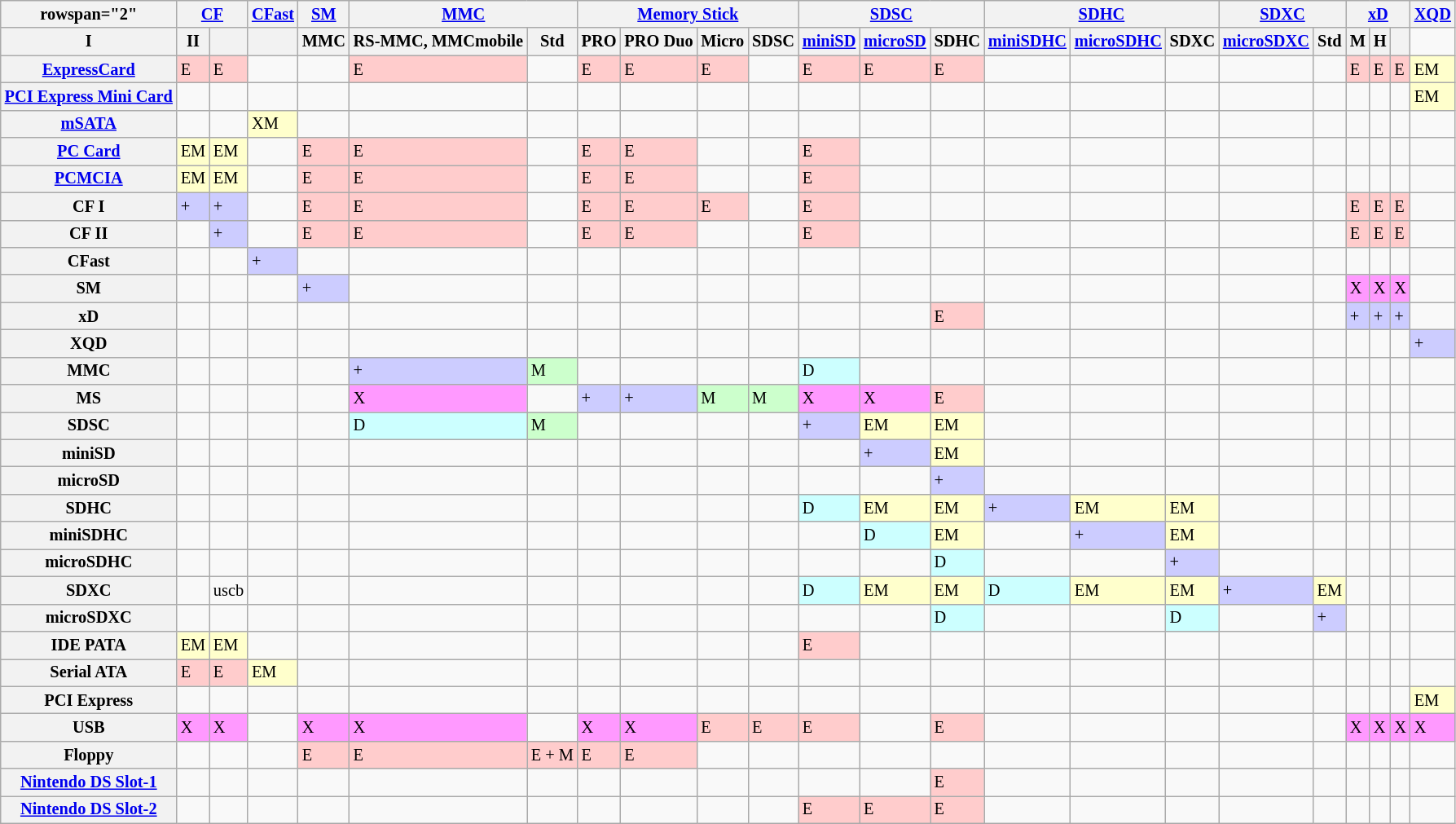<table class="wikitable" style="font-size: 85%;">
<tr>
<th>rowspan="2" </th>
<th colspan=2><a href='#'>CF</a></th>
<th><a href='#'>CFast</a></th>
<th><a href='#'>SM</a></th>
<th colspan=2><a href='#'>MMC</a></th>
<th colspan=4><a href='#'>Memory Stick</a></th>
<th colspan=3><a href='#'>SDSC</a></th>
<th colspan=3><a href='#'>SDHC</a></th>
<th colspan=2><a href='#'>SDXC</a></th>
<th colspan=3><a href='#'>xD</a></th>
<th><a href='#'>XQD</a></th>
</tr>
<tr>
<th>I</th>
<th>II</th>
<th></th>
<th></th>
<th>MMC</th>
<th>RS-MMC, MMCmobile</th>
<th>Std</th>
<th>PRO</th>
<th>PRO Duo</th>
<th>Micro</th>
<th>SDSC</th>
<th><a href='#'>miniSD</a></th>
<th><a href='#'>microSD</a></th>
<th>SDHC</th>
<th><a href='#'>miniSDHC</a></th>
<th><a href='#'>microSDHC</a></th>
<th>SDXC</th>
<th><a href='#'>microSDXC</a></th>
<th>Std</th>
<th>M</th>
<th>H</th>
<th></th>
</tr>
<tr>
<th><a href='#'>ExpressCard</a></th>
<td style="background:#fcc;">E</td>
<td style="background:#fcc;">E</td>
<td></td>
<td></td>
<td style="background:#fcc;">E</td>
<td></td>
<td style="background:#fcc;">E</td>
<td style="background:#fcc;">E</td>
<td style="background:#fcc;">E</td>
<td></td>
<td style="background:#fcc;">E</td>
<td style="background:#fcc;">E</td>
<td style="background:#fcc;">E</td>
<td></td>
<td></td>
<td></td>
<td></td>
<td></td>
<td style="background:#fcc;">E</td>
<td style="background:#fcc;">E</td>
<td style="background:#fcc;">E</td>
<td style="background:#ffc;">EM</td>
</tr>
<tr>
<th><a href='#'>PCI Express Mini Card</a></th>
<td></td>
<td></td>
<td></td>
<td></td>
<td></td>
<td></td>
<td></td>
<td></td>
<td></td>
<td></td>
<td></td>
<td></td>
<td></td>
<td></td>
<td></td>
<td></td>
<td></td>
<td></td>
<td></td>
<td></td>
<td></td>
<td style="background:#ffc;">EM</td>
</tr>
<tr>
<th><a href='#'>mSATA</a></th>
<td></td>
<td></td>
<td style="background:#ffc;">XM</td>
<td></td>
<td></td>
<td></td>
<td></td>
<td></td>
<td></td>
<td></td>
<td></td>
<td></td>
<td></td>
<td></td>
<td></td>
<td></td>
<td></td>
<td></td>
<td></td>
<td></td>
<td></td>
<td></td>
</tr>
<tr>
<th><a href='#'>PC Card</a></th>
<td style="background:#ffc;">EM</td>
<td style="background:#ffc;">EM</td>
<td></td>
<td style="background:#fcc;">E </td>
<td style="background:#fcc;">E</td>
<td></td>
<td style="background:#fcc;">E</td>
<td style="background:#fcc;">E</td>
<td></td>
<td></td>
<td style="background:#fcc;">E</td>
<td></td>
<td></td>
<td></td>
<td></td>
<td></td>
<td></td>
<td></td>
<td></td>
<td></td>
<td></td>
<td></td>
</tr>
<tr>
<th><a href='#'>PCMCIA</a></th>
<td style="background:#ffc;">EM</td>
<td style="background:#ffc;">EM</td>
<td></td>
<td style="background:#fcc;">E </td>
<td style="background:#fcc;">E</td>
<td></td>
<td style="background:#fcc;">E</td>
<td style="background:#fcc;">E</td>
<td></td>
<td></td>
<td style="background:#fcc;">E</td>
<td></td>
<td></td>
<td></td>
<td></td>
<td></td>
<td></td>
<td></td>
<td></td>
<td></td>
<td></td>
<td></td>
</tr>
<tr>
<th>CF I</th>
<td style="background:#ccf;">+</td>
<td style="background:#ccf;">+</td>
<td></td>
<td style="background:#fcc;">E</td>
<td style="background:#fcc;">E</td>
<td></td>
<td style="background:#fcc;">E</td>
<td style="background:#fcc;">E</td>
<td style="background:#fcc;">E</td>
<td></td>
<td style="background:#fcc;">E</td>
<td></td>
<td></td>
<td></td>
<td></td>
<td></td>
<td></td>
<td></td>
<td style="background:#fcc;">E</td>
<td style="background:#fcc;">E</td>
<td style="background:#fcc;">E</td>
<td></td>
</tr>
<tr>
<th>CF II</th>
<td></td>
<td style="background:#ccf;">+</td>
<td></td>
<td style="background:#fcc;">E</td>
<td style="background:#fcc;">E</td>
<td></td>
<td style="background:#fcc;">E</td>
<td style="background:#fcc;">E</td>
<td></td>
<td></td>
<td style="background:#fcc;">E</td>
<td></td>
<td></td>
<td></td>
<td></td>
<td></td>
<td></td>
<td></td>
<td style="background:#fcc;">E</td>
<td style="background:#fcc;">E</td>
<td style="background:#fcc;">E</td>
<td></td>
</tr>
<tr>
<th>CFast</th>
<td></td>
<td></td>
<td style="background:#ccf;">+</td>
<td></td>
<td></td>
<td></td>
<td></td>
<td></td>
<td></td>
<td></td>
<td></td>
<td></td>
<td></td>
<td></td>
<td></td>
<td></td>
<td></td>
<td></td>
<td></td>
<td></td>
<td></td>
<td></td>
</tr>
<tr>
<th>SM</th>
<td></td>
<td></td>
<td></td>
<td style="background:#ccf;">+</td>
<td></td>
<td></td>
<td></td>
<td></td>
<td></td>
<td></td>
<td></td>
<td></td>
<td></td>
<td></td>
<td></td>
<td></td>
<td></td>
<td></td>
<td style="background:#f9f;">X</td>
<td style="background:#f9f;">X</td>
<td style="background:#f9f;">X</td>
<td></td>
</tr>
<tr>
<th>xD</th>
<td></td>
<td></td>
<td></td>
<td></td>
<td></td>
<td></td>
<td></td>
<td></td>
<td></td>
<td></td>
<td></td>
<td></td>
<td style="background:#fcc;">E</td>
<td></td>
<td></td>
<td></td>
<td></td>
<td></td>
<td style="background:#ccf;">+</td>
<td style="background:#ccf;">+</td>
<td style="background:#ccf;">+</td>
<td></td>
</tr>
<tr>
<th>XQD</th>
<td></td>
<td></td>
<td></td>
<td></td>
<td></td>
<td></td>
<td></td>
<td></td>
<td></td>
<td></td>
<td></td>
<td></td>
<td></td>
<td></td>
<td></td>
<td></td>
<td></td>
<td></td>
<td></td>
<td></td>
<td></td>
<td style="background:#ccf;">+</td>
</tr>
<tr>
<th>MMC</th>
<td></td>
<td></td>
<td></td>
<td></td>
<td style="background:#ccf;">+</td>
<td style="background:#cfc;">M</td>
<td></td>
<td></td>
<td></td>
<td></td>
<td style="background:#cff;">D</td>
<td></td>
<td></td>
<td></td>
<td></td>
<td></td>
<td></td>
<td></td>
<td></td>
<td></td>
<td></td>
<td></td>
</tr>
<tr>
<th>MS</th>
<td></td>
<td></td>
<td></td>
<td></td>
<td style="background:#f9f;">X</td>
<td></td>
<td style="background:#ccf;">+</td>
<td style="background:#ccf;">+</td>
<td style="background:#cfc;">M</td>
<td style="background:#cfc;">M</td>
<td style="background:#f9f;">X</td>
<td style="background:#f9f;">X</td>
<td style="background:#fcc;">E</td>
<td></td>
<td></td>
<td></td>
<td></td>
<td></td>
<td></td>
<td></td>
<td></td>
<td></td>
</tr>
<tr>
<th>SDSC</th>
<td></td>
<td></td>
<td></td>
<td></td>
<td style="background:#cff;">D</td>
<td style="background:#cfc;">M</td>
<td></td>
<td></td>
<td></td>
<td></td>
<td style="background:#ccf;">+</td>
<td style="background:#ffc;">EM</td>
<td style="background:#ffc;">EM</td>
<td></td>
<td></td>
<td></td>
<td></td>
<td></td>
<td></td>
<td></td>
<td></td>
<td></td>
</tr>
<tr>
<th>miniSD</th>
<td></td>
<td></td>
<td></td>
<td></td>
<td></td>
<td></td>
<td></td>
<td></td>
<td></td>
<td></td>
<td></td>
<td style="background:#ccf;">+</td>
<td style="background:#ffc;">EM</td>
<td></td>
<td></td>
<td></td>
<td></td>
<td></td>
<td></td>
<td></td>
<td></td>
<td></td>
</tr>
<tr>
<th>microSD</th>
<td></td>
<td></td>
<td></td>
<td></td>
<td></td>
<td></td>
<td></td>
<td></td>
<td></td>
<td></td>
<td></td>
<td></td>
<td style="background:#ccf;">+</td>
<td></td>
<td></td>
<td></td>
<td></td>
<td></td>
<td></td>
<td></td>
<td></td>
<td></td>
</tr>
<tr>
<th>SDHC</th>
<td></td>
<td></td>
<td></td>
<td></td>
<td></td>
<td></td>
<td></td>
<td></td>
<td></td>
<td></td>
<td style="background:#cff;">D</td>
<td style="background:#ffc;">EM</td>
<td style="background:#ffc;">EM</td>
<td style="background:#ccf;">+</td>
<td style="background:#ffc;">EM</td>
<td style="background:#ffc;">EM</td>
<td></td>
<td></td>
<td></td>
<td></td>
<td></td>
<td></td>
</tr>
<tr>
<th>miniSDHC</th>
<td></td>
<td></td>
<td></td>
<td></td>
<td></td>
<td></td>
<td></td>
<td></td>
<td></td>
<td></td>
<td></td>
<td style="background:#cff;">D</td>
<td style="background:#ffc;">EM</td>
<td></td>
<td style="background:#ccf;">+</td>
<td style="background:#ffc;">EM</td>
<td></td>
<td></td>
<td></td>
<td></td>
<td></td>
<td></td>
</tr>
<tr>
<th>microSDHC</th>
<td></td>
<td></td>
<td></td>
<td></td>
<td></td>
<td></td>
<td></td>
<td></td>
<td></td>
<td></td>
<td></td>
<td></td>
<td style="background:#cff;">D</td>
<td></td>
<td></td>
<td style="background:#ccf;">+</td>
<td></td>
<td></td>
<td></td>
<td></td>
<td></td>
<td></td>
</tr>
<tr>
<th>SDXC</th>
<td></td>
<td>uscb</td>
<td></td>
<td></td>
<td></td>
<td></td>
<td></td>
<td></td>
<td></td>
<td></td>
<td style="background:#cff;">D</td>
<td style="background:#ffc;">EM</td>
<td style="background:#ffc;">EM</td>
<td style="background:#cff;">D</td>
<td style="background:#ffc;">EM</td>
<td style="background:#ffc;">EM</td>
<td style="background:#ccf;">+</td>
<td style="background:#ffc;">EM</td>
<td></td>
<td></td>
<td></td>
<td></td>
</tr>
<tr>
<th>microSDXC</th>
<td></td>
<td></td>
<td></td>
<td></td>
<td></td>
<td></td>
<td></td>
<td></td>
<td></td>
<td></td>
<td></td>
<td></td>
<td style="background:#cff;">D</td>
<td></td>
<td></td>
<td style="background:#cff;">D</td>
<td></td>
<td style="background:#ccf;">+</td>
<td></td>
<td></td>
<td></td>
<td></td>
</tr>
<tr>
<th>IDE PATA</th>
<td style="background:#ffc;">EM</td>
<td style="background:#ffc;">EM</td>
<td></td>
<td></td>
<td></td>
<td></td>
<td></td>
<td></td>
<td></td>
<td></td>
<td style="background:#fcc;">E</td>
<td></td>
<td></td>
<td></td>
<td></td>
<td></td>
<td></td>
<td></td>
<td></td>
<td></td>
<td></td>
<td></td>
</tr>
<tr>
<th>Serial ATA</th>
<td style="background:#fcc;">E</td>
<td style="background:#fcc;">E</td>
<td style="background:#ffc;">EM</td>
<td></td>
<td></td>
<td></td>
<td></td>
<td></td>
<td></td>
<td></td>
<td></td>
<td></td>
<td></td>
<td></td>
<td></td>
<td></td>
<td></td>
<td></td>
<td></td>
<td></td>
<td></td>
<td></td>
</tr>
<tr>
<th>PCI Express</th>
<td></td>
<td></td>
<td></td>
<td></td>
<td></td>
<td></td>
<td></td>
<td></td>
<td></td>
<td></td>
<td></td>
<td></td>
<td></td>
<td></td>
<td></td>
<td></td>
<td></td>
<td></td>
<td></td>
<td></td>
<td></td>
<td style="background:#ffc;">EM</td>
</tr>
<tr>
<th>USB</th>
<td style="background:#f9f;">X</td>
<td style="background:#f9f;">X</td>
<td></td>
<td style="background:#f9f;">X</td>
<td style="background:#f9f;">X</td>
<td></td>
<td style="background:#f9f;">X</td>
<td style="background:#f9f;">X</td>
<td style="background:#fcc;">E</td>
<td style="background:#fcc;">E</td>
<td style="background:#fcc;">E</td>
<td></td>
<td style="background:#fcc;">E</td>
<td></td>
<td></td>
<td></td>
<td></td>
<td></td>
<td style="background:#f9f;">X</td>
<td style="background:#f9f;">X</td>
<td style="background:#f9f;">X</td>
<td style="background:#f9f;">X</td>
</tr>
<tr>
<th>Floppy</th>
<td></td>
<td></td>
<td></td>
<td style="background:#fcc;">E</td>
<td style="background:#fcc;">E</td>
<td style="background:#fcc;">E + M</td>
<td style="background:#fcc;">E</td>
<td style="background:#fcc;">E</td>
<td></td>
<td></td>
<td></td>
<td></td>
<td></td>
<td></td>
<td></td>
<td></td>
<td></td>
<td></td>
<td></td>
<td></td>
<td></td>
</tr>
<tr>
<th><a href='#'>Nintendo DS Slot-1</a></th>
<td></td>
<td></td>
<td></td>
<td></td>
<td></td>
<td></td>
<td></td>
<td></td>
<td></td>
<td></td>
<td></td>
<td></td>
<td style="background:#fcc;">E</td>
<td></td>
<td></td>
<td></td>
<td></td>
<td></td>
<td></td>
<td></td>
<td></td>
<td></td>
</tr>
<tr>
<th><a href='#'>Nintendo DS Slot-2</a></th>
<td></td>
<td></td>
<td></td>
<td></td>
<td></td>
<td></td>
<td></td>
<td></td>
<td></td>
<td></td>
<td style="background:#fcc;">E</td>
<td style="background:#fcc;">E</td>
<td style="background:#fcc;">E</td>
<td></td>
<td></td>
<td></td>
<td></td>
<td></td>
<td></td>
<td></td>
<td></td>
<td></td>
</tr>
</table>
